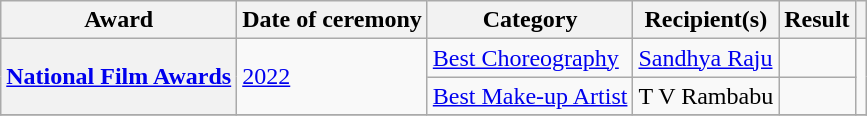<table class="wikitable plainrowheaders sortable">
<tr>
<th scope="col">Award</th>
<th scope="col">Date of ceremony</th>
<th scope="col">Category</th>
<th scope="col">Recipient(s)</th>
<th scope="col">Result</th>
<th scope="col" class="unsortable"></th>
</tr>
<tr>
<th rowspan="2" scope="row"><a href='#'>National Film Awards</a></th>
<td rowspan="2"><a href='#'>2022</a></td>
<td><a href='#'>Best Choreography</a></td>
<td><a href='#'>Sandhya Raju</a></td>
<td></td>
<td rowspan="2"></td>
</tr>
<tr>
<td><a href='#'>Best Make-up Artist</a></td>
<td>T V Rambabu</td>
<td></td>
</tr>
<tr>
</tr>
</table>
